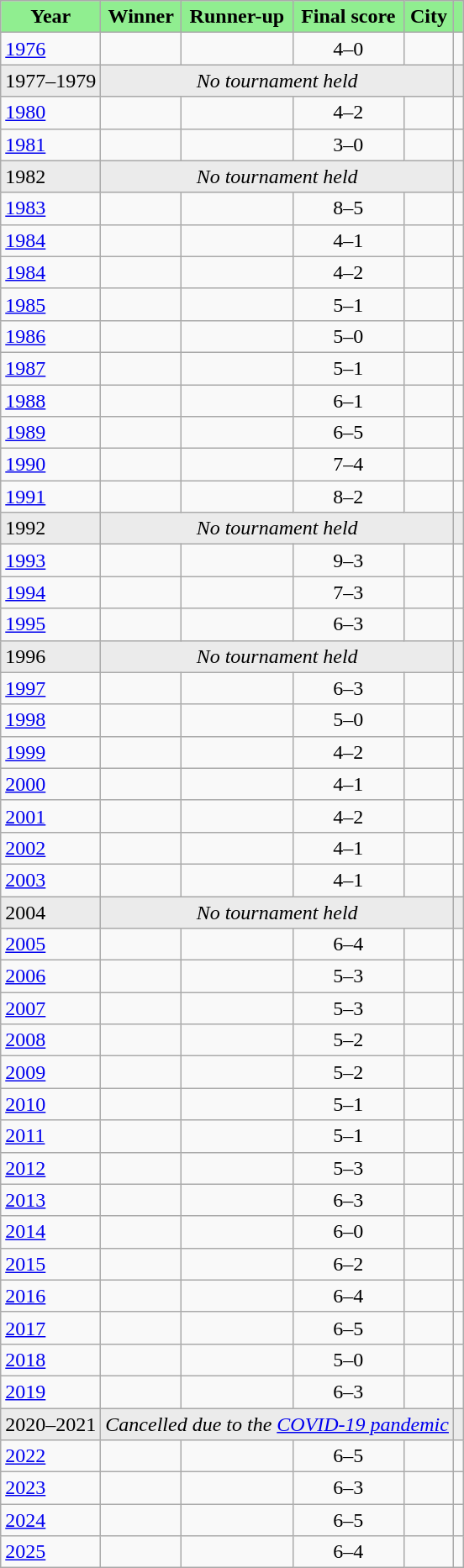<table class="wikitable sortable">
<tr>
<th style="text-align: center; background-color: #90EE90">Year</th>
<th style="text-align: center; background-color: #90EE90">Winner</th>
<th style="text-align: center; background-color: #90EE90">Runner-up</th>
<th style="text-align: center; background-color: #90EE90">Final score</th>
<th style="text-align: center; background-color: #90EE90">City</th>
<th style="text-align: center; background-color: #90EE90"></th>
</tr>
<tr>
<td><a href='#'>1976</a></td>
<td data-sort-value= "Selby, Vera"></td>
<td data-sort-value= "Hazeldene, Muriel"></td>
<td align = "center">4–0</td>
<td align="left"></td>
<td></td>
</tr>
<tr style="background-color: #ebebeb">
<td>1977–1979</td>
<td data-sort-value="ZZ" colspan=4 style="text-align: center"><em>No tournament held</em></td>
<td></td>
</tr>
<tr>
<td><a href='#'>1980</a></td>
<td data-sort-value= "McIlrath, Lesley"></td>
<td data-sort-value= "Davies, Agnes"></td>
<td align = "center">4–2</td>
<td align="left"></td>
<td></td>
</tr>
<tr>
<td><a href='#'>1981</a></td>
<td data-sort-value= "Selby, Vera"></td>
<td data-sort-value= "Fisher, Mandy"></td>
<td align = "center">3–0</td>
<td align="left"></td>
<td></td>
</tr>
<tr style="background-color: #ebebeb">
<td>1982</td>
<td data-sort-value="ZZ" colspan=4 style="text-align: center"><em>No tournament held</em></td>
<td></td>
</tr>
<tr>
<td><a href='#'>1983</a></td>
<td data-sort-value= "Foster, Sue"></td>
<td data-sort-value= "Baynton, Maureen"></td>
<td align = "center">8–5</td>
<td align="left"></td>
<td></td>
</tr>
<tr>
<td><a href='#'>1984</a> </td>
<td data-sort-value= "Hillyard, Stacey"></td>
<td data-sort-value= "Stelmach, Natalie"></td>
<td align = "center">4–1</td>
<td align="left"></td>
<td></td>
</tr>
<tr>
<td><a href='#'>1984</a> </td>
<td data-sort-value= "Fisher, Mandy"></td>
<td data-sort-value= "McConnell, Maryann"></td>
<td align = "center">4–2</td>
<td align="left"></td>
<td></td>
</tr>
<tr>
<td><a href='#'>1985</a> </td>
<td data-sort-value= "Fisher, Allison"></td>
<td data-sort-value= "Hillyard, Stacey"></td>
<td align = "center">5–1</td>
<td align="left"></td>
<td></td>
</tr>
<tr>
<td><a href='#'>1986</a></td>
<td data-sort-value= "Fisher, Allison"></td>
<td data-sort-value= "LeMaich, Sue"></td>
<td align = "center">5–0</td>
<td align="left"></td>
<td></td>
</tr>
<tr>
<td><a href='#'>1987</a></td>
<td data-sort-value= "Farren, Anne-Marie"></td>
<td data-sort-value= "Hillyard, Stacey"></td>
<td align = "center">5–1</td>
<td align="left"></td>
<td></td>
</tr>
<tr>
<td><a href='#'>1988</a></td>
<td data-sort-value= "Fisher, Allison"></td>
<td data-sort-value= "Farren, Anne-Marie"></td>
<td align = "center">6–1</td>
<td align="left"></td>
<td></td>
</tr>
<tr>
<td><a href='#'>1989</a></td>
<td data-sort-value= "Fisher, Allison"></td>
<td data-sort-value= "Farren, Anne-Marie"></td>
<td align = "center">6–5</td>
<td align="left"></td>
<td></td>
</tr>
<tr>
<td><a href='#'>1990</a></td>
<td data-sort-value= "Corr, Karen"></td>
<td data-sort-value= "Hillyard, Stacey"></td>
<td align = "center">7–4</td>
<td align="left"></td>
<td></td>
</tr>
<tr>
<td><a href='#'>1991</a></td>
<td data-sort-value= "Fisher, Allison"></td>
<td data-sort-value= "Corr, Karen"></td>
<td align = "center">8–2</td>
<td align="left"></td>
<td></td>
</tr>
<tr style="background-color: #ebebeb">
<td>1992</td>
<td data-sort-value="ZZ" colspan=4 style="text-align: center"><em>No tournament held</em></td>
<td></td>
</tr>
<tr>
<td><a href='#'>1993</a></td>
<td data-sort-value= "Fisher, Allison"></td>
<td data-sort-value= "Hillyard, Stacey"></td>
<td align = "center">9–3</td>
<td align="left"></td>
<td></td>
</tr>
<tr>
<td><a href='#'>1994</a></td>
<td data-sort-value= "Fisher, Allison"></td>
<td data-sort-value= "Hillyard, Stacey"></td>
<td align = "center">7–3</td>
<td align="left"></td>
<td></td>
</tr>
<tr>
<td><a href='#'>1995</a></td>
<td data-sort-value= "Corr, Karen"></td>
<td data-sort-value= "Shaw, Kim"></td>
<td align = "center">6–3</td>
<td align="left"></td>
<td></td>
</tr>
<tr style="background-color: #ebebeb">
<td>1996</td>
<td data-sort-value="ZZ" colspan=4 style="text-align: center"><em>No tournament held</em></td>
<td></td>
</tr>
<tr>
<td><a href='#'>1997</a></td>
<td data-sort-value= "Corr, Karen"></td>
<td data-sort-value= "Fisher, Kelly"></td>
<td align = "center">6–3</td>
<td align="left"></td>
<td></td>
</tr>
<tr>
<td><a href='#'>1998</a></td>
<td data-sort-value= "Fisher, Kelly"></td>
<td data-sort-value= "Corr, Karen"></td>
<td align = "center">5–0</td>
<td align="left"></td>
<td></td>
</tr>
<tr>
<td><a href='#'>1999</a></td>
<td data-sort-value= "Fisher, Kelly"></td>
<td data-sort-value= "Corr, Karen"></td>
<td align = "center">4–2</td>
<td align="left"></td>
<td></td>
</tr>
<tr>
<td><a href='#'>2000</a></td>
<td data-sort-value= "Fisher, Kelly"></td>
<td data-sort-value= "Ingall, Lisa"></td>
<td align = "center">4–1</td>
<td align="left"></td>
<td></td>
</tr>
<tr>
<td><a href='#'>2001</a></td>
<td data-sort-value= "Quick, Lisa"></td>
<td data-sort-value="Horsburgh, Lynette"></td>
<td align = "center">4–2</td>
<td align="left"></td>
<td></td>
</tr>
<tr>
<td><a href='#'>2002</a></td>
<td data-sort-value= "Fisher, Kelly"></td>
<td data-sort-value= "Quick, Lisa"></td>
<td align = "center">4–1</td>
<td align="left"></td>
<td></td>
</tr>
<tr>
<td><a href='#'>2003</a></td>
<td data-sort-value= "Fisher, Kelly"></td>
<td data-sort-value= "Quick, Lisa"></td>
<td align = "center">4–1</td>
<td align="left"></td>
<td></td>
</tr>
<tr style="background-color: #ebebeb">
<td>2004</td>
<td data-sort-value="ZZ" colspan=4 style="text-align: center"><em>No tournament held</em></td>
<td></td>
</tr>
<tr>
<td><a href='#'>2005</a></td>
<td data-sort-value="Evans, Reannne"></td>
<td data-sort-value="Horsburgh, Lynette"></td>
<td align = "center">6–4</td>
<td align="left"></td>
<td></td>
</tr>
<tr>
<td><a href='#'>2006</a></td>
<td data-sort-value="Evans, Reannne"></td>
<td data-sort-value="Bonney, Emma"></td>
<td align = "center">5–3</td>
<td align="left"></td>
<td></td>
</tr>
<tr>
<td><a href='#'>2007</a></td>
<td data-sort-value="Evans, Reannne"></td>
<td data-sort-value="Henrick, Katie"></td>
<td align = "center">5–3</td>
<td align="left"></td>
<td></td>
</tr>
<tr>
<td><a href='#'>2008</a></td>
<td data-sort-value="Evans, Reannne"></td>
<td data-sort-value="Banks, June"></td>
<td align = "center">5–2</td>
<td align="left"></td>
<td></td>
</tr>
<tr>
<td><a href='#'>2009</a></td>
<td data-sort-value="Evans, Reannne"></td>
<td data-sort-value="Catalano, Maria"></td>
<td align = "center">5–2</td>
<td align="left"></td>
<td></td>
</tr>
<tr>
<td><a href='#'>2010</a></td>
<td data-sort-value="Evans, Reannne"></td>
<td data-sort-value="Catalano, Maria"></td>
<td align = "center">5–1</td>
<td align="left"></td>
<td></td>
</tr>
<tr>
<td><a href='#'>2011</a></td>
<td data-sort-value="Evans, Reannne"></td>
<td data-sort-value="Bonney, Emma"></td>
<td align = "center">5–1</td>
<td align="left"></td>
<td></td>
</tr>
<tr>
<td><a href='#'>2012</a></td>
<td data-sort-value="Evans, Reannne"></td>
<td data-sort-value="Catalano, Maria"></td>
<td align = "center">5–3</td>
<td align="left"></td>
<td></td>
</tr>
<tr>
<td><a href='#'>2013</a></td>
<td data-sort-value="Evans, Reannne"></td>
<td data-sort-value="Catalano, Maria"></td>
<td align = "center">6–3</td>
<td align="left"></td>
<td></td>
</tr>
<tr>
<td><a href='#'>2014</a></td>
<td data-sort-value="Evans, Reannne"></td>
<td data-sort-value="Ng On-yee"></td>
<td align = "center">6–0</td>
<td align="left"></td>
<td></td>
</tr>
<tr>
<td><a href='#'>2015</a></td>
<td data-sort-value="Ng On-yee"></td>
<td data-sort-value="Bonney, Emma"></td>
<td align = "center">6–2</td>
<td align="left"></td>
<td></td>
</tr>
<tr>
<td><a href='#'>2016</a></td>
<td data-sort-value="Evans, Reannne"></td>
<td data-sort-value="Ng On-yee"></td>
<td align = "center">6–4</td>
<td align="left"></td>
<td></td>
</tr>
<tr>
<td><a href='#'>2017</a></td>
<td data-sort-value="Ng On-yee"></td>
<td data-sort-value="Pillai, Vidya"></td>
<td align = "center">6–5</td>
<td align="left"></td>
<td></td>
</tr>
<tr>
<td><a href='#'>2018</a></td>
<td data-sort-value="Ng On-yee"></td>
<td data-sort-value="Catalano, Maria"></td>
<td align = "center">5–0</td>
<td align="left"></td>
<td></td>
</tr>
<tr>
<td><a href='#'>2019</a></td>
<td data-sort-value="Evans, Reannne"></td>
<td data-sort-value="Nutcharut, Mink"></td>
<td align = "center">6–3</td>
<td align="left"></td>
<td></td>
</tr>
<tr style="background-color: #ebebeb">
<td>2020–2021</td>
<td data-sort-value="ZZ" colspan=4 style="text-align: center"><em>Cancelled due to the <a href='#'>COVID-19 pandemic</a></em></td>
<td></td>
</tr>
<tr>
<td><a href='#'>2022</a></td>
<td data-sort-value="Nutcharut, Mink"></td>
<td data-sort-value="Jans, Wendy"></td>
<td align = "center">6–5</td>
<td align="left"></td>
<td></td>
</tr>
<tr>
<td><a href='#'>2023</a></td>
<td data-sort-value="Siripaporn, Baipat"></td>
<td data-sort-value"Bai Yulu"></td>
<td align = "center">6–3</td>
<td align="left"></td>
<td></td>
</tr>
<tr>
<td><a href='#'>2024</a></td>
<td data-sort-value="Bai Yulu"></td>
<td data-sort-value="Nutcharut, Mink"></td>
<td align = "center">6–5</td>
<td align="left"></td>
<td></td>
</tr>
<tr>
<td><a href='#'>2025</a></td>
<td data-sort-value="Bai Yulu"></td>
<td data-sort-value="Nutcharut, Mink"></td>
<td align = "center">6–4</td>
<td align="left"></td>
<td></td>
</tr>
</table>
